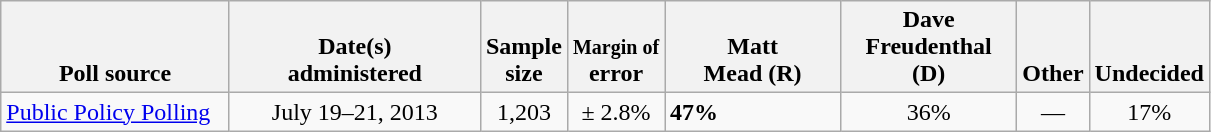<table class="wikitable">
<tr valign= bottom>
<th style="width:145px;">Poll source</th>
<th style="width:160px;">Date(s)<br>administered</th>
<th class=small>Sample<br>size</th>
<th><small>Margin of</small><br>error</th>
<th style="width:110px;">Matt<br>Mead (R)</th>
<th style="width:110px;">Dave<br>Freudenthal (D)</th>
<th>Other</th>
<th>Undecided</th>
</tr>
<tr>
<td><a href='#'>Public Policy Polling</a></td>
<td align=center>July 19–21, 2013</td>
<td align=center>1,203</td>
<td align=center>± 2.8%</td>
<td><strong>47%</strong></td>
<td align=center>36%</td>
<td align=center>—</td>
<td align=center>17%</td>
</tr>
</table>
